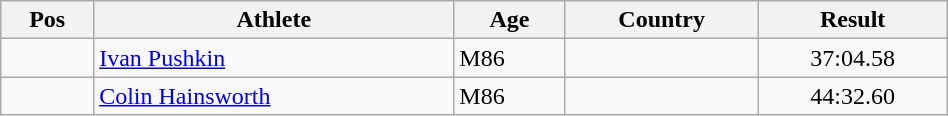<table class="wikitable"  style="text-align:center; width:50%;">
<tr>
<th>Pos</th>
<th>Athlete</th>
<th>Age</th>
<th>Country</th>
<th>Result</th>
</tr>
<tr>
<td align=center></td>
<td align=left><a href='#'>Ivan Pushkin</a></td>
<td align=left>M86</td>
<td align=left></td>
<td>37:04.58</td>
</tr>
<tr>
<td align=center></td>
<td align=left><a href='#'>Colin Hainsworth</a></td>
<td align=left>M86</td>
<td align=left></td>
<td>44:32.60</td>
</tr>
</table>
